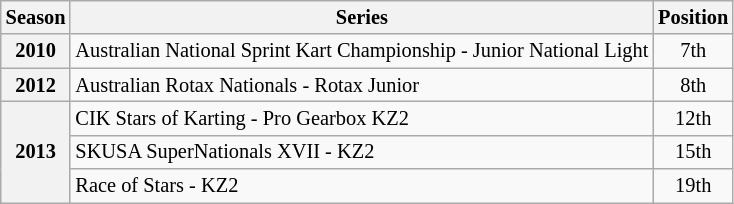<table class="wikitable" style="font-size: 85%; text-align:center">
<tr>
<th>Season</th>
<th>Series</th>
<th>Position</th>
</tr>
<tr>
<th>2010</th>
<td align="left">Australian National Sprint Kart Championship - Junior National Light</td>
<td>7th</td>
</tr>
<tr>
<th>2012</th>
<td align="left">Australian Rotax Nationals - Rotax Junior</td>
<td>8th</td>
</tr>
<tr>
<th rowspan=3>2013</th>
<td align="left">CIK Stars of Karting - Pro Gearbox KZ2</td>
<td>12th</td>
</tr>
<tr>
<td align="left">SKUSA SuperNationals XVII - KZ2</td>
<td>15th</td>
</tr>
<tr>
<td align="left">Race of Stars - KZ2</td>
<td>19th</td>
</tr>
</table>
